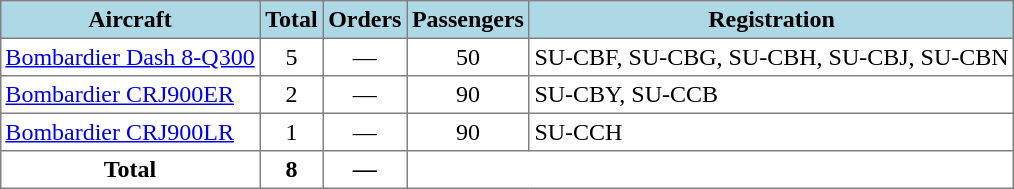<table class="toccolours" border="1" cellpadding="3" style="border-collapse:collapse;margin:auto;">
<tr style="background:lightblue;">
<th>Aircraft</th>
<th>Total</th>
<th>Orders</th>
<th>Passengers</th>
<th>Registration</th>
</tr>
<tr>
<td><a href='#'>Bombardier Dash 8-Q300</a></td>
<td align="center">5</td>
<td align="center">—</td>
<td align="center">50</td>
<td>SU-CBF,   SU-CBG, SU-CBH,  SU-CBJ,  SU-CBN</td>
</tr>
<tr>
<td><a href='#'>Bombardier CRJ900ER</a></td>
<td align="center">2</td>
<td align="center">—</td>
<td align="center">90</td>
<td>SU-CBY,  SU-CCB</td>
</tr>
<tr>
<td><a href='#'>Bombardier CRJ900LR</a></td>
<td align="center">1</td>
<td align="center">—</td>
<td align="center">90</td>
<td>SU-CCH</td>
</tr>
<tr>
<th>Total</th>
<th>8</th>
<th>—</th>
<th colspan="3"></th>
</tr>
</table>
